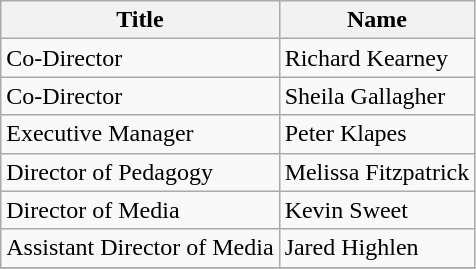<table class="wikitable">
<tr>
<th>Title</th>
<th>Name</th>
</tr>
<tr and>
<td>Co-Director</td>
<td>Richard Kearney</td>
</tr>
<tr>
<td>Co-Director</td>
<td>Sheila Gallagher</td>
</tr>
<tr>
<td>Executive Manager</td>
<td>Peter Klapes</td>
</tr>
<tr>
<td>Director of Pedagogy</td>
<td>Melissa Fitzpatrick</td>
</tr>
<tr>
<td>Director of Media</td>
<td>Kevin Sweet</td>
</tr>
<tr>
<td>Assistant Director of Media</td>
<td>Jared Highlen</td>
</tr>
<tr>
</tr>
</table>
